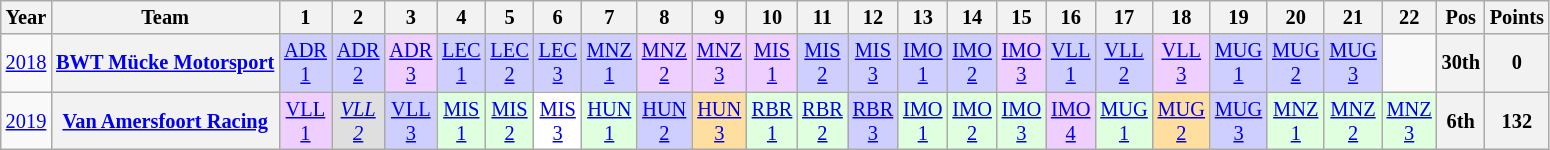<table class="wikitable" style="text-align:center; font-size:85%">
<tr>
<th>Year</th>
<th>Team</th>
<th>1</th>
<th>2</th>
<th>3</th>
<th>4</th>
<th>5</th>
<th>6</th>
<th>7</th>
<th>8</th>
<th>9</th>
<th>10</th>
<th>11</th>
<th>12</th>
<th>13</th>
<th>14</th>
<th>15</th>
<th>16</th>
<th>17</th>
<th>18</th>
<th>19</th>
<th>20</th>
<th>21</th>
<th>22</th>
<th>Pos</th>
<th>Points</th>
</tr>
<tr>
<td><a href='#'>2018</a></td>
<th nowrap><a href='#'>BWT Mücke Motorsport</a></th>
<td style="background:#CFCFFF;"><a href='#'>ADR<br>1</a><br></td>
<td style="background:#CFCFFF;"><a href='#'>ADR<br>2</a><br></td>
<td style="background:#EFCFFF;"><a href='#'>ADR<br>3</a><br></td>
<td style="background:#CFCFFF;"><a href='#'>LEC<br>1</a><br></td>
<td style="background:#CFCFFF;"><a href='#'>LEC<br>2</a><br></td>
<td style="background:#CFCFFF;"><a href='#'>LEC<br>3</a><br></td>
<td style="background:#CFCFFF;"><a href='#'>MNZ<br>1</a><br></td>
<td style="background:#EFCFFF;"><a href='#'>MNZ<br>2</a><br></td>
<td style="background:#EFCFFF;"><a href='#'>MNZ<br>3</a><br></td>
<td style="background:#EFCFFF;"><a href='#'>MIS<br>1</a><br></td>
<td style="background:#CFCFFF;"><a href='#'>MIS<br>2</a><br></td>
<td style="background:#CFCFFF;"><a href='#'>MIS<br>3</a><br></td>
<td style="background:#CFCFFF;"><a href='#'>IMO<br>1</a><br></td>
<td style="background:#CFCFFF;"><a href='#'>IMO<br>2</a><br></td>
<td style="background:#EFCFFF;"><a href='#'>IMO<br>3</a><br></td>
<td style="background:#CFCFFF;"><a href='#'>VLL<br>1</a><br></td>
<td style="background:#CFCFFF;"><a href='#'>VLL<br>2</a><br></td>
<td style="background:#EFCFFF;"><a href='#'>VLL<br>3</a><br></td>
<td style="background:#CFCFFF;"><a href='#'>MUG<br>1</a><br></td>
<td style="background:#CFCFFF;"><a href='#'>MUG<br>2</a><br></td>
<td style="background:#CFCFFF;"><a href='#'>MUG<br>3</a><br></td>
<td></td>
<th>30th</th>
<th>0</th>
</tr>
<tr>
<td><a href='#'>2019</a></td>
<th nowrap><a href='#'>Van Amersfoort Racing</a></th>
<td style="background:#EFCFFF;"><a href='#'>VLL<br>1</a><br></td>
<td style="background:#DFDFDF;"><em><a href='#'>VLL<br>2</a></em><br></td>
<td style="background:#CFCFFF;"><a href='#'>VLL<br>3</a><br></td>
<td style="background:#DFFFDF;"><a href='#'>MIS<br>1</a><br></td>
<td style="background:#DFFFDF;"><a href='#'>MIS<br>2</a><br></td>
<td style="background:#ffffff;"><a href='#'>MIS<br>3</a><br></td>
<td style="background:#DFFFDF;"><a href='#'>HUN<br>1</a><br></td>
<td style="background:#CFCFFF;"><a href='#'>HUN<br>2</a><br></td>
<td style="background:#FFDF9F;"><a href='#'>HUN<br>3</a><br></td>
<td style="background:#DFFFDF;"><a href='#'>RBR<br>1</a><br></td>
<td style="background:#DFFFDF;"><a href='#'>RBR<br>2</a><br></td>
<td style="background:#CFCFFF;"><a href='#'>RBR<br>3</a><br></td>
<td style="background:#DFFFDF;"><a href='#'>IMO<br>1</a><br></td>
<td style="background:#DFFFDF;"><a href='#'>IMO<br>2</a><br></td>
<td style="background:#DFFFDF;"><a href='#'>IMO<br>3</a><br></td>
<td style="background:#EFCFFF;"><a href='#'>IMO<br>4</a><br></td>
<td style="background:#DFFFDF;"><a href='#'>MUG<br>1</a><br></td>
<td style="background:#FFDF9F;"><a href='#'>MUG<br>2</a><br></td>
<td style="background:#CFCFFF;"><a href='#'>MUG<br>3</a><br></td>
<td style="background:#DFFFDF;"><a href='#'>MNZ<br>1</a><br></td>
<td style="background:#DFFFDF;"><a href='#'>MNZ<br>2</a><br></td>
<td style="background:#DFFFDF;"><a href='#'>MNZ<br>3</a><br></td>
<th>6th</th>
<th>132</th>
</tr>
</table>
